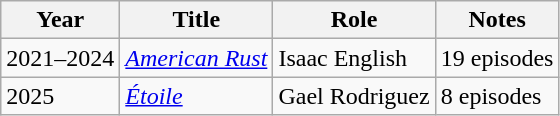<table class="wikitable">
<tr>
<th>Year</th>
<th>Title</th>
<th>Role</th>
<th>Notes</th>
</tr>
<tr>
<td>2021–2024</td>
<td><em><a href='#'>American Rust</a></em></td>
<td>Isaac English</td>
<td>19 episodes</td>
</tr>
<tr>
<td>2025</td>
<td><em><a href='#'>Étoile</a></em></td>
<td>Gael Rodriguez</td>
<td>8 episodes</td>
</tr>
</table>
